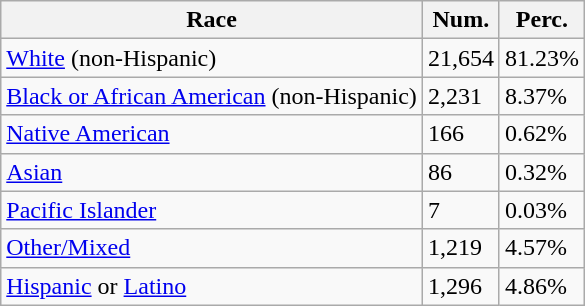<table class="wikitable">
<tr>
<th>Race</th>
<th>Num.</th>
<th>Perc.</th>
</tr>
<tr>
<td><a href='#'>White</a> (non-Hispanic)</td>
<td>21,654</td>
<td>81.23%</td>
</tr>
<tr>
<td><a href='#'>Black or African American</a> (non-Hispanic)</td>
<td>2,231</td>
<td>8.37%</td>
</tr>
<tr>
<td><a href='#'>Native American</a></td>
<td>166</td>
<td>0.62%</td>
</tr>
<tr>
<td><a href='#'>Asian</a></td>
<td>86</td>
<td>0.32%</td>
</tr>
<tr>
<td><a href='#'>Pacific Islander</a></td>
<td>7</td>
<td>0.03%</td>
</tr>
<tr>
<td><a href='#'>Other/Mixed</a></td>
<td>1,219</td>
<td>4.57%</td>
</tr>
<tr>
<td><a href='#'>Hispanic</a> or <a href='#'>Latino</a></td>
<td>1,296</td>
<td>4.86%</td>
</tr>
</table>
